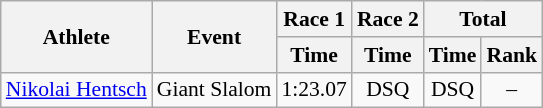<table class="wikitable" style="font-size:90%">
<tr>
<th rowspan="2">Athlete</th>
<th rowspan="2">Event</th>
<th>Race 1</th>
<th>Race 2</th>
<th colspan="2">Total</th>
</tr>
<tr>
<th>Time</th>
<th>Time</th>
<th>Time</th>
<th>Rank</th>
</tr>
<tr>
<td><a href='#'>Nikolai Hentsch</a></td>
<td>Giant Slalom</td>
<td align="center">1:23.07</td>
<td align="center">DSQ</td>
<td align="center">DSQ</td>
<td align="center">–</td>
</tr>
</table>
